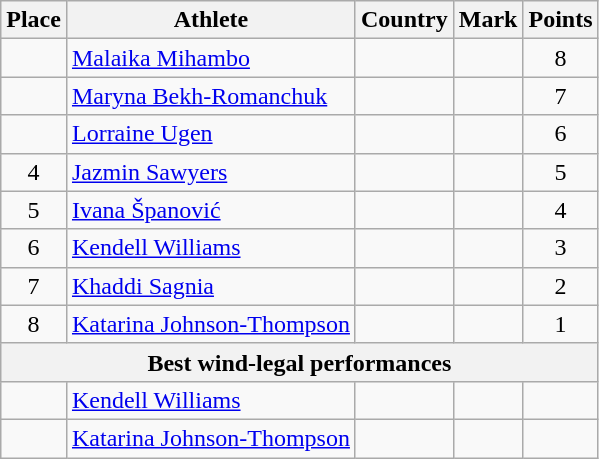<table class="wikitable">
<tr>
<th>Place</th>
<th>Athlete</th>
<th>Country</th>
<th>Mark</th>
<th>Points</th>
</tr>
<tr>
<td align=center></td>
<td><a href='#'>Malaika Mihambo</a></td>
<td></td>
<td> </td>
<td align=center>8</td>
</tr>
<tr>
<td align=center></td>
<td><a href='#'>Maryna Bekh-Romanchuk</a></td>
<td></td>
<td> </td>
<td align=center>7</td>
</tr>
<tr>
<td align=center></td>
<td><a href='#'>Lorraine Ugen</a></td>
<td></td>
<td> </td>
<td align=center>6</td>
</tr>
<tr>
<td align=center>4</td>
<td><a href='#'>Jazmin Sawyers</a></td>
<td></td>
<td> </td>
<td align=center>5</td>
</tr>
<tr>
<td align=center>5</td>
<td><a href='#'>Ivana Španović</a></td>
<td></td>
<td> </td>
<td align=center>4</td>
</tr>
<tr>
<td align=center>6</td>
<td><a href='#'>Kendell Williams</a></td>
<td></td>
<td> </td>
<td align=center>3</td>
</tr>
<tr>
<td align=center>7</td>
<td><a href='#'>Khaddi Sagnia</a></td>
<td></td>
<td> </td>
<td align=center>2</td>
</tr>
<tr>
<td align=center>8</td>
<td><a href='#'>Katarina Johnson-Thompson</a></td>
<td></td>
<td> </td>
<td align=center>1</td>
</tr>
<tr>
<th align=center colspan=5>Best wind-legal performances</th>
</tr>
<tr>
<td align=center></td>
<td><a href='#'>Kendell Williams</a></td>
<td></td>
<td> </td>
<td align=center></td>
</tr>
<tr>
<td align=center></td>
<td><a href='#'>Katarina Johnson-Thompson</a></td>
<td></td>
<td> </td>
<td align=center></td>
</tr>
</table>
